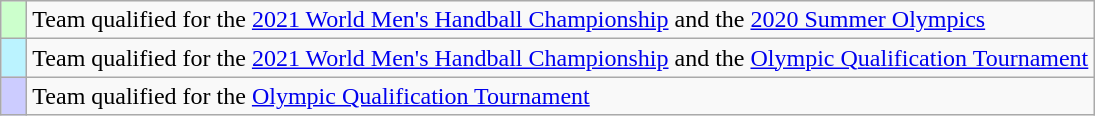<table class="wikitable" style="text-align: left;">
<tr>
<td style="width: 10px; background: #CCFFCC;"></td>
<td>Team qualified for the <a href='#'>2021 World Men's Handball Championship</a> and the <a href='#'>2020 Summer Olympics</a></td>
</tr>
<tr>
<td style="width: 10px; background: #BBF3FF;"></td>
<td>Team qualified for the <a href='#'>2021 World Men's Handball Championship</a> and the <a href='#'>Olympic Qualification Tournament</a></td>
</tr>
<tr>
<td style="width: 10px; background: #CCCCFF;"></td>
<td>Team qualified for the <a href='#'>Olympic Qualification Tournament</a></td>
</tr>
</table>
